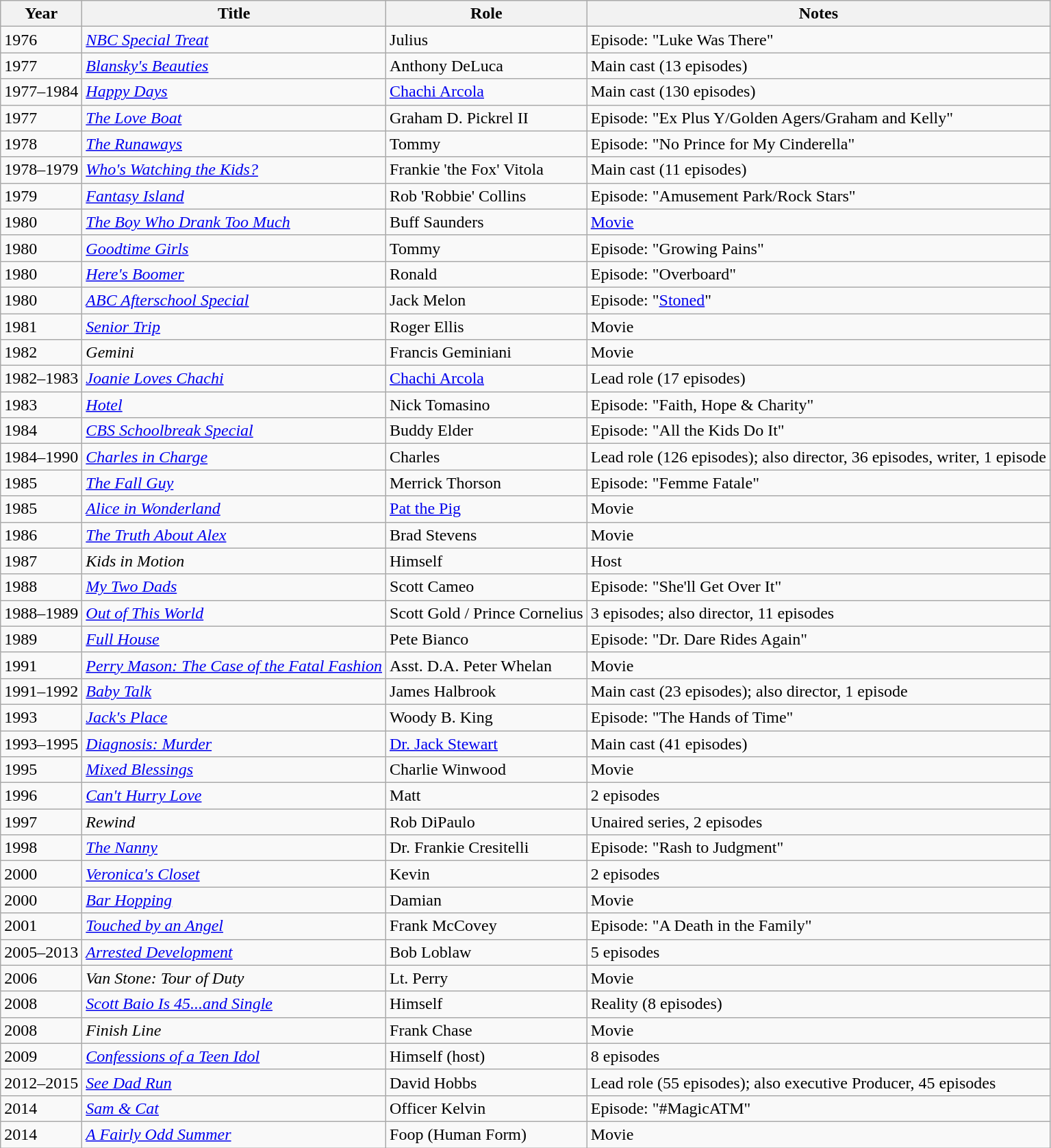<table class="wikitable sortable">
<tr>
<th>Year</th>
<th>Title</th>
<th>Role</th>
<th class="unsortable">Notes</th>
</tr>
<tr>
<td>1976</td>
<td><em><a href='#'>NBC Special Treat</a></em></td>
<td>Julius</td>
<td>Episode: "Luke Was There"</td>
</tr>
<tr>
<td>1977</td>
<td><em><a href='#'>Blansky's Beauties</a></em></td>
<td>Anthony DeLuca</td>
<td>Main cast (13 episodes)</td>
</tr>
<tr>
<td>1977–1984</td>
<td><em><a href='#'>Happy Days</a></em></td>
<td><a href='#'>Chachi Arcola</a></td>
<td>Main cast (130 episodes)</td>
</tr>
<tr>
<td>1977</td>
<td><em><a href='#'>The Love Boat</a></em></td>
<td>Graham D. Pickrel II</td>
<td>Episode: "Ex Plus Y/Golden Agers/Graham and Kelly"</td>
</tr>
<tr>
<td>1978</td>
<td><em><a href='#'>The Runaways</a></em></td>
<td>Tommy</td>
<td>Episode: "No Prince for My Cinderella"</td>
</tr>
<tr>
<td>1978–1979</td>
<td><em><a href='#'>Who's Watching the Kids?</a></em></td>
<td>Frankie 'the Fox' Vitola</td>
<td>Main cast (11 episodes)</td>
</tr>
<tr>
<td>1979</td>
<td><em><a href='#'>Fantasy Island</a></em></td>
<td>Rob 'Robbie' Collins</td>
<td>Episode: "Amusement Park/Rock Stars"</td>
</tr>
<tr>
<td>1980</td>
<td><em><a href='#'>The Boy Who Drank Too Much</a></em></td>
<td>Buff Saunders</td>
<td><a href='#'>Movie</a></td>
</tr>
<tr>
<td>1980</td>
<td><em><a href='#'>Goodtime Girls</a></em></td>
<td>Tommy</td>
<td>Episode: "Growing Pains"</td>
</tr>
<tr>
<td>1980</td>
<td><em><a href='#'>Here's Boomer</a></em></td>
<td>Ronald</td>
<td>Episode: "Overboard"</td>
</tr>
<tr>
<td>1980</td>
<td><em><a href='#'>ABC Afterschool Special</a></em></td>
<td>Jack Melon</td>
<td>Episode: "<a href='#'>Stoned</a>"</td>
</tr>
<tr>
<td>1981</td>
<td><em><a href='#'>Senior Trip</a></em></td>
<td>Roger Ellis</td>
<td>Movie</td>
</tr>
<tr>
<td>1982</td>
<td><em>Gemini</em></td>
<td>Francis Geminiani</td>
<td>Movie</td>
</tr>
<tr>
<td>1982–1983</td>
<td><em><a href='#'>Joanie Loves Chachi</a></em></td>
<td><a href='#'>Chachi Arcola</a></td>
<td>Lead role (17 episodes)</td>
</tr>
<tr>
<td>1983</td>
<td><em><a href='#'>Hotel</a></em></td>
<td>Nick Tomasino</td>
<td>Episode: "Faith, Hope & Charity"</td>
</tr>
<tr>
<td>1984</td>
<td><em><a href='#'>CBS Schoolbreak Special</a></em></td>
<td>Buddy Elder</td>
<td>Episode: "All the Kids Do It"</td>
</tr>
<tr>
<td>1984–1990</td>
<td><em><a href='#'>Charles in Charge</a></em></td>
<td>Charles</td>
<td>Lead role (126 episodes); also director, 36 episodes, writer, 1 episode</td>
</tr>
<tr>
<td>1985</td>
<td><em><a href='#'>The Fall Guy</a></em></td>
<td>Merrick Thorson</td>
<td>Episode: "Femme Fatale"</td>
</tr>
<tr>
<td>1985</td>
<td><em><a href='#'>Alice in Wonderland</a></em></td>
<td><a href='#'>Pat the Pig</a></td>
<td>Movie</td>
</tr>
<tr>
<td>1986</td>
<td><em><a href='#'>The Truth About Alex</a></em></td>
<td>Brad Stevens</td>
<td>Movie</td>
</tr>
<tr>
<td>1987</td>
<td><em>Kids in Motion</em></td>
<td>Himself</td>
<td>Host</td>
</tr>
<tr>
<td>1988</td>
<td><em><a href='#'>My Two Dads</a></em></td>
<td>Scott Cameo</td>
<td>Episode: "She'll Get Over It"</td>
</tr>
<tr>
<td>1988–1989</td>
<td><em><a href='#'>Out of This World</a></em></td>
<td>Scott Gold / Prince Cornelius</td>
<td>3 episodes; also director, 11 episodes</td>
</tr>
<tr>
<td>1989</td>
<td><em><a href='#'>Full House</a></em></td>
<td>Pete Bianco</td>
<td>Episode: "Dr. Dare Rides Again"</td>
</tr>
<tr>
<td>1991</td>
<td><em><a href='#'>Perry Mason: The Case of the Fatal Fashion</a></em></td>
<td>Asst. D.A. Peter Whelan</td>
<td>Movie</td>
</tr>
<tr>
<td>1991–1992</td>
<td><em><a href='#'>Baby Talk</a></em></td>
<td>James Halbrook</td>
<td>Main cast (23 episodes); also director, 1 episode</td>
</tr>
<tr>
<td>1993</td>
<td><em><a href='#'>Jack's Place</a></em></td>
<td>Woody B. King</td>
<td>Episode: "The Hands of Time"</td>
</tr>
<tr>
<td>1993–1995</td>
<td><em><a href='#'>Diagnosis: Murder</a></em></td>
<td><a href='#'>Dr. Jack Stewart</a></td>
<td>Main cast (41 episodes)</td>
</tr>
<tr>
<td>1995</td>
<td><em><a href='#'>Mixed Blessings</a></em></td>
<td>Charlie Winwood</td>
<td>Movie</td>
</tr>
<tr>
<td>1996</td>
<td><em><a href='#'>Can't Hurry Love</a></em></td>
<td>Matt</td>
<td>2 episodes</td>
</tr>
<tr>
<td>1997</td>
<td><em>Rewind</em></td>
<td>Rob DiPaulo</td>
<td>Unaired series, 2 episodes</td>
</tr>
<tr>
<td>1998</td>
<td><em><a href='#'>The Nanny</a></em></td>
<td>Dr. Frankie Cresitelli</td>
<td>Episode: "Rash to Judgment"</td>
</tr>
<tr>
<td>2000</td>
<td><em><a href='#'>Veronica's Closet</a></em></td>
<td>Kevin</td>
<td>2 episodes</td>
</tr>
<tr>
<td>2000</td>
<td><em><a href='#'>Bar Hopping</a></em></td>
<td>Damian</td>
<td>Movie</td>
</tr>
<tr>
<td>2001</td>
<td><em><a href='#'>Touched by an Angel</a></em></td>
<td>Frank McCovey</td>
<td>Episode: "A Death in the Family"</td>
</tr>
<tr>
<td>2005–2013</td>
<td><em><a href='#'>Arrested Development</a></em></td>
<td>Bob Loblaw</td>
<td>5 episodes</td>
</tr>
<tr>
<td>2006</td>
<td><em>Van Stone: Tour of Duty</em></td>
<td>Lt. Perry</td>
<td>Movie</td>
</tr>
<tr>
<td>2008</td>
<td><em><a href='#'>Scott Baio Is 45...and Single</a></em></td>
<td>Himself</td>
<td>Reality (8 episodes)</td>
</tr>
<tr>
<td>2008</td>
<td><em>Finish Line</em></td>
<td>Frank Chase</td>
<td>Movie</td>
</tr>
<tr>
<td>2009</td>
<td><em><a href='#'>Confessions of a Teen Idol</a></em></td>
<td>Himself (host)</td>
<td>8 episodes</td>
</tr>
<tr>
<td>2012–2015</td>
<td><em><a href='#'>See Dad Run</a></em></td>
<td>David Hobbs</td>
<td>Lead role (55 episodes); also executive Producer, 45 episodes</td>
</tr>
<tr>
<td>2014</td>
<td><em><a href='#'>Sam & Cat</a></em></td>
<td>Officer Kelvin</td>
<td>Episode: "#MagicATM"</td>
</tr>
<tr>
<td>2014</td>
<td><em><a href='#'>A Fairly Odd Summer</a></em></td>
<td>Foop (Human Form)</td>
<td>Movie</td>
</tr>
</table>
